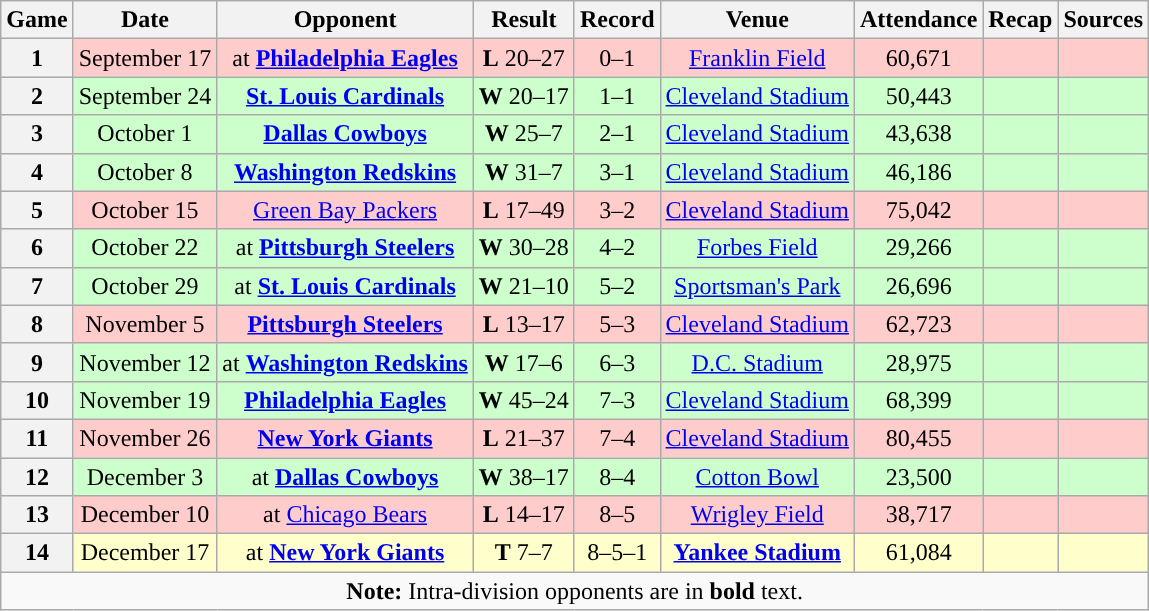<table class="wikitable" style="text-align:center">
<tr>
<th>Game</th>
<th>Date</th>
<th>Opponent</th>
<th>Result</th>
<th>Record</th>
<th>Venue</th>
<th>Attendance</th>
<th>Recap</th>
<th>Sources</th>
</tr>
<tr style="background:#fcc">
<th>1</th>
<td>September 17</td>
<td>at <strong><a href='#'>Philadelphia Eagles</a></strong></td>
<td><strong>L</strong> 20–27</td>
<td>0–1</td>
<td><a href='#'>Franklin Field</a></td>
<td>60,671</td>
<td></td>
<td></td>
</tr>
<tr style="background:#cfc">
<th>2</th>
<td>September 24</td>
<td><strong><a href='#'>St. Louis Cardinals</a></strong></td>
<td><strong>W</strong> 20–17</td>
<td>1–1</td>
<td><a href='#'>Cleveland Stadium</a></td>
<td>50,443</td>
<td></td>
<td></td>
</tr>
<tr style="background:#cfc">
<th>3</th>
<td>October 1</td>
<td><strong><a href='#'>Dallas Cowboys</a></strong></td>
<td><strong>W</strong> 25–7</td>
<td>2–1</td>
<td><a href='#'>Cleveland Stadium</a></td>
<td>43,638</td>
<td></td>
<td></td>
</tr>
<tr style="background:#cfc">
<th>4</th>
<td>October 8</td>
<td><strong><a href='#'>Washington Redskins</a></strong></td>
<td><strong>W</strong> 31–7</td>
<td>3–1</td>
<td><a href='#'>Cleveland Stadium</a></td>
<td>46,186</td>
<td></td>
<td></td>
</tr>
<tr style="background:#fcc">
<th>5</th>
<td>October 15</td>
<td><a href='#'>Green Bay Packers</a></td>
<td><strong>L</strong> 17–49</td>
<td>3–2</td>
<td><a href='#'>Cleveland Stadium</a></td>
<td>75,042</td>
<td></td>
<td></td>
</tr>
<tr style="background:#cfc">
<th>6</th>
<td>October 22</td>
<td>at <strong><a href='#'>Pittsburgh Steelers</a></strong></td>
<td><strong>W</strong> 30–28</td>
<td>4–2</td>
<td><a href='#'>Forbes Field</a></td>
<td>29,266</td>
<td></td>
<td></td>
</tr>
<tr style="background:#cfc">
<th>7</th>
<td>October 29</td>
<td>at <strong><a href='#'>St. Louis Cardinals</a></strong></td>
<td><strong>W</strong> 21–10</td>
<td>5–2</td>
<td><a href='#'>Sportsman's Park</a></td>
<td>26,696</td>
<td></td>
<td></td>
</tr>
<tr style="background:#fcc">
<th>8</th>
<td>November 5</td>
<td><strong><a href='#'>Pittsburgh Steelers</a></strong></td>
<td><strong>L</strong> 13–17</td>
<td>5–3</td>
<td><a href='#'>Cleveland Stadium</a></td>
<td>62,723</td>
<td></td>
<td></td>
</tr>
<tr style="background:#cfc">
<th>9</th>
<td>November 12</td>
<td>at <strong><a href='#'>Washington Redskins</a></strong></td>
<td><strong>W</strong> 17–6</td>
<td>6–3</td>
<td><a href='#'>D.C. Stadium</a></td>
<td>28,975</td>
<td></td>
<td></td>
</tr>
<tr style="background:#cfc">
<th>10</th>
<td>November 19</td>
<td><strong><a href='#'>Philadelphia Eagles</a></strong></td>
<td><strong>W</strong> 45–24</td>
<td>7–3</td>
<td><a href='#'>Cleveland Stadium</a></td>
<td>68,399</td>
<td></td>
<td></td>
</tr>
<tr style="background:#fcc">
<th>11</th>
<td>November 26</td>
<td><strong><a href='#'>New York Giants</a></strong></td>
<td><strong>L</strong> 21–37</td>
<td>7–4</td>
<td><a href='#'>Cleveland Stadium</a></td>
<td>80,455</td>
<td></td>
<td></td>
</tr>
<tr style="background:#cfc">
<th>12</th>
<td>December 3</td>
<td>at <strong><a href='#'>Dallas Cowboys</a></strong></td>
<td><strong>W</strong> 38–17</td>
<td>8–4</td>
<td><a href='#'>Cotton Bowl</a></td>
<td>23,500</td>
<td></td>
<td></td>
</tr>
<tr style="background:#fcc">
<th>13</th>
<td>December 10</td>
<td>at <a href='#'>Chicago Bears</a></td>
<td><strong>L</strong> 14–17</td>
<td>8–5</td>
<td><a href='#'>Wrigley Field</a></td>
<td>38,717</td>
<td></td>
<td></td>
</tr>
<tr style="background:#ffc">
<th>14</th>
<td>December 17</td>
<td>at <strong><a href='#'>New York Giants</a></strong></td>
<td><strong>T</strong> 7–7</td>
<td>8–5–1</td>
<td><strong><a href='#'>Yankee Stadium</a></strong></td>
<td>61,084</td>
<td></td>
<td></td>
</tr>
<tr>
<td colspan="10"><strong>Note:</strong> Intra-division opponents are in <strong>bold</strong> text.</td>
</tr>
</table>
